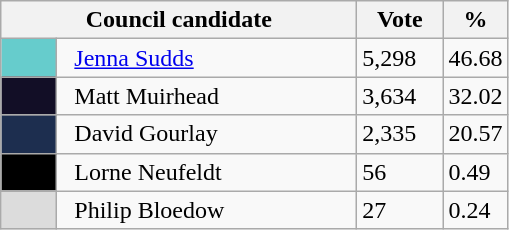<table class="wikitable">
<tr>
<th bgcolor="#DDDDFF" width="230px" colspan="2">Council candidate</th>
<th bgcolor="#DDDDFF" width="50px">Vote</th>
<th bgcolor="#DDDDFF" width="30px">%</th>
</tr>
<tr>
<td bgcolor=#66CCCC width="30px"> </td>
<td>  <a href='#'>Jenna Sudds</a></td>
<td>5,298</td>
<td>46.68</td>
</tr>
<tr>
<td bgcolor=#120E26 width="30px"> </td>
<td>  Matt Muirhead</td>
<td>3,634</td>
<td>32.02</td>
</tr>
<tr>
<td bgcolor=#1D2E4F width="30px"> </td>
<td>  David Gourlay</td>
<td>2,335</td>
<td>20.57</td>
</tr>
<tr>
<td bgcolor=#000000 width="30px"> </td>
<td>  Lorne Neufeldt</td>
<td>56</td>
<td>0.49</td>
</tr>
<tr>
<td bgcolor=#DCDCDC width="30px"> </td>
<td>  Philip Bloedow</td>
<td>27</td>
<td>0.24</td>
</tr>
</table>
